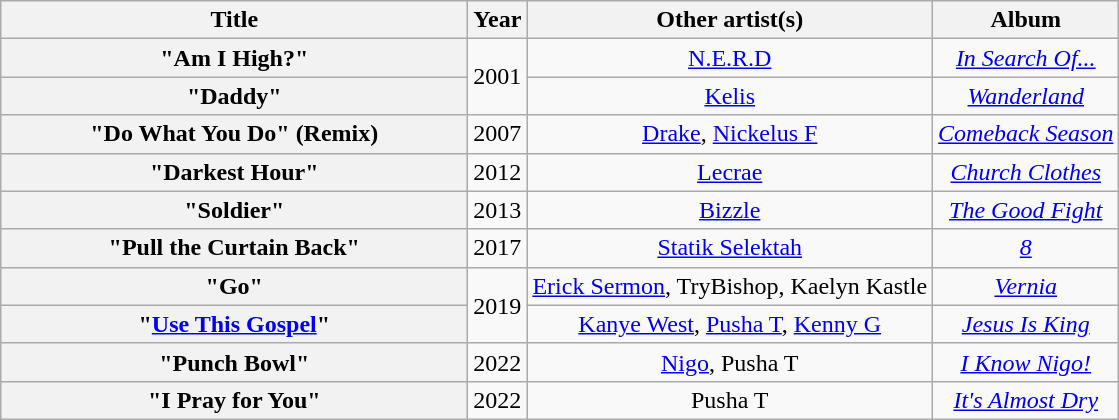<table class="wikitable sortable plainrowheaders" style="text-align:center;">
<tr>
<th scope="col" style="width:19em;">Title</th>
<th scope="col">Year</th>
<th scope="col">Other artist(s)</th>
<th scope="col">Album</th>
</tr>
<tr>
<th scope="row">"Am I High?"</th>
<td rowspan="2">2001</td>
<td><a href='#'>N.E.R.D</a></td>
<td><em><a href='#'>In Search Of...</a></em></td>
</tr>
<tr>
<th scope="row">"Daddy"</th>
<td><a href='#'>Kelis</a></td>
<td><em><a href='#'>Wanderland</a></em></td>
</tr>
<tr>
<th scope="row">"Do What You Do" (Remix)</th>
<td>2007</td>
<td><a href='#'>Drake</a>, <a href='#'>Nickelus F</a></td>
<td><em><a href='#'>Comeback Season</a></em></td>
</tr>
<tr>
<th scope="row">"Darkest Hour"</th>
<td>2012</td>
<td><a href='#'>Lecrae</a></td>
<td><em><a href='#'>Church Clothes</a></em></td>
</tr>
<tr>
<th scope="row">"Soldier"</th>
<td>2013</td>
<td><a href='#'>Bizzle</a></td>
<td><em><a href='#'>The Good Fight</a></em></td>
</tr>
<tr>
<th scope="row">"Pull the Curtain Back"</th>
<td>2017</td>
<td><a href='#'>Statik Selektah</a></td>
<td><em><a href='#'>8</a></em></td>
</tr>
<tr>
<th scope="row">"Go"</th>
<td rowspan="2">2019</td>
<td><a href='#'>Erick Sermon</a>, TryBishop, Kaelyn Kastle</td>
<td><a href='#'><em>Vernia</em></a></td>
</tr>
<tr>
<th scope="row">"<a href='#'>Use This Gospel</a>"</th>
<td><a href='#'>Kanye West</a>, <a href='#'>Pusha T</a>, <a href='#'>Kenny G</a></td>
<td><em><a href='#'>Jesus Is King</a></em></td>
</tr>
<tr>
<th scope="row">"Punch Bowl"</th>
<td>2022</td>
<td><a href='#'>Nigo</a>, Pusha T</td>
<td><em><a href='#'>I Know Nigo!</a></em></td>
</tr>
<tr>
<th scope="row">"I Pray for You"</th>
<td>2022</td>
<td>Pusha T</td>
<td><em><a href='#'>It's Almost Dry</a></em></td>
</tr>
</table>
